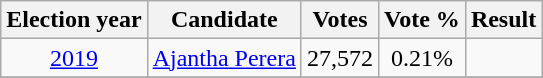<table class="wikitable">
<tr>
<th>Election year</th>
<th>Candidate</th>
<th>Votes</th>
<th>Vote %</th>
<th>Result</th>
</tr>
<tr>
<td align=center><a href='#'>2019</a></td>
<td><a href='#'>Ajantha Perera</a></td>
<td align=center>27,572</td>
<td align=center>0.21%</td>
<td></td>
</tr>
<tr>
</tr>
</table>
